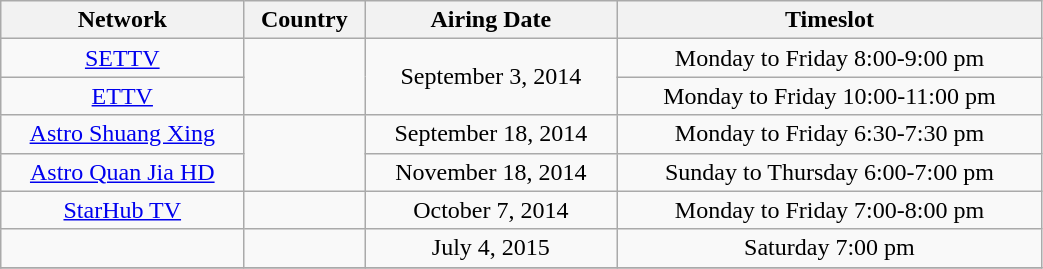<table class="wikitable" style="text-align:center;width:55%;">
<tr>
<th>Network</th>
<th>Country</th>
<th>Airing Date</th>
<th>Timeslot</th>
</tr>
<tr>
<td><a href='#'>SETTV</a></td>
<td rowspan=2></td>
<td rowspan=2>September 3, 2014</td>
<td>Monday to Friday 8:00-9:00 pm</td>
</tr>
<tr>
<td><a href='#'>ETTV</a></td>
<td>Monday to Friday 10:00-11:00 pm</td>
</tr>
<tr>
<td><a href='#'>Astro Shuang Xing</a></td>
<td rowspan=2></td>
<td>September 18, 2014</td>
<td>Monday to Friday 6:30-7:30 pm</td>
</tr>
<tr>
<td><a href='#'>Astro Quan Jia HD</a></td>
<td>November 18, 2014</td>
<td>Sunday to Thursday 6:00-7:00 pm</td>
</tr>
<tr>
<td><a href='#'>StarHub TV</a></td>
<td></td>
<td>October 7, 2014</td>
<td>Monday to Friday 7:00-8:00 pm</td>
</tr>
<tr>
<td></td>
<td></td>
<td>July 4, 2015</td>
<td>Saturday 7:00 pm</td>
</tr>
<tr>
</tr>
</table>
